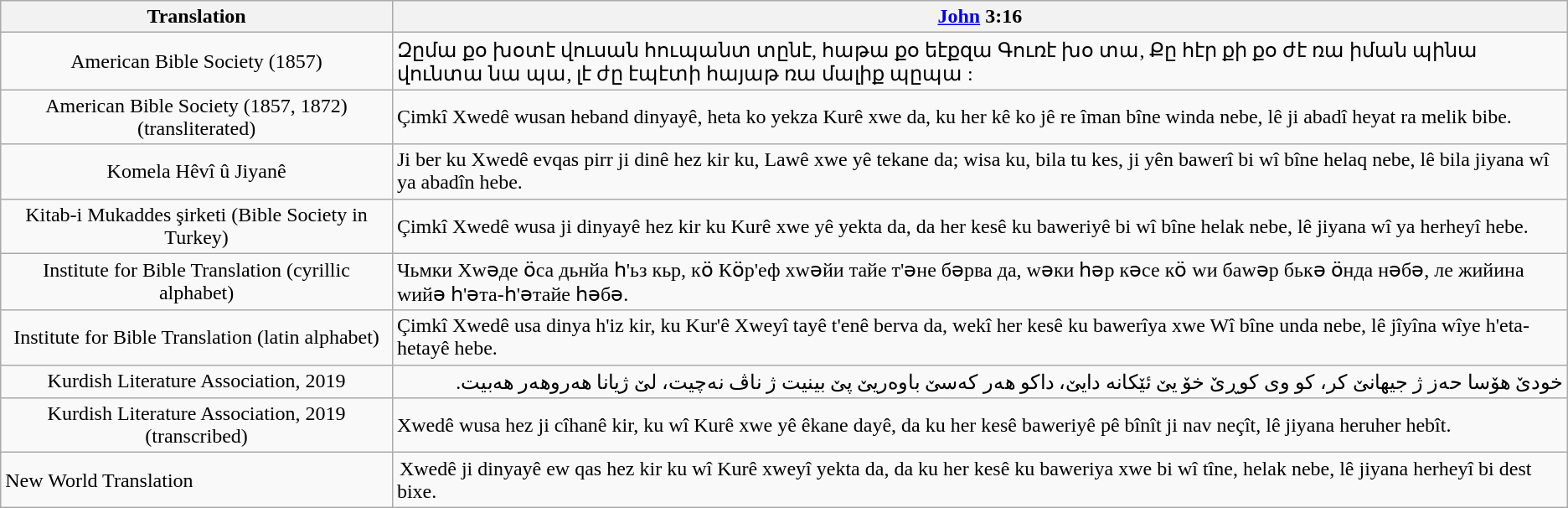<table class="wikitable">
<tr>
<th style="width:25%;">Translation</th>
<th><a href='#'>John</a> 3:16</th>
</tr>
<tr>
<td style="text-align:center;">American Bible Society (1857)</td>
<td>Զըմա քօ խօտէ վուսան հուպանտ տընէ, հաթա քօ եէքզա Գուռէ խօ տա, Քը հէր քի քօ ժէ ռա իման պինա վունտա նա պա, լէ ժը էպէտի հայաթ ռա մալիք պըպա :</td>
</tr>
<tr>
<td style="text-align:center;">American Bible Society (1857, 1872) (transliterated)</td>
<td>Çimkî Xwedê wusan heband dinyayê, heta ko yekza Kurê xwe da, ku her kê ko jê re îman bîne winda nebe, lê ji abadî heyat ra melik bibe.</td>
</tr>
<tr>
<td style="text-align:center;">Komela Hêvî û Jiyanê</td>
<td>Ji ber ku Xwedê evqas pirr ji dinê hez kir ku, Lawê xwe yê tekane da; wisa ku, bila tu kes, ji yên bawerî bi wî bîne helaq nebe, lê bila jiyana wî ya abadîn hebe.</td>
</tr>
<tr>
<td style="text-align:center;">Kitab-i Mukaddes şirketi (Bible Society in Turkey)</td>
<td>Çimkî Xwedê wusa ji dinyayê hez kir ku Kurê xwe yê yekta da, da her kesê ku baweriyê bi wî bîne helak nebe, lê jiyana wî ya herheyî hebe.</td>
</tr>
<tr>
<td style="text-align:center;">Institute for Bible Translation (cyrillic alphabet)</td>
<td>Чьмки Хwәде ӧса дьнйа һ'ьз кьр, кӧ Кӧр'еф хwәйи тайе т'әне бәрва да, wәки һәр кәсе кӧ wи баwәр бькә ӧнда нәбә, ле жийина wийә һ'әта-һ'әтайе һәбә.</td>
</tr>
<tr>
<td style="text-align:center;">Institute for Bible Translation (latin alphabet)</td>
<td>Çimkî Xwedê usa dinya h'iz kir, ku Kur'ê Xweyî tayê t'enê berva da, wekî her kesê ku bawerîya xwe Wî bîne unda nebe, lê jîyîna wîye h'eta-hetayê hebe.</td>
</tr>
<tr>
<td style="text-align:center;">Kurdish Literature Association, 2019</td>
<td dir="rtl">خودێ هۆسا حەز ژ جیهانێ كر، كو وی كوڕێ خۆ یێ ئێكانە دایێ، داكو هەر كەسێ باوەریێ پێ بینیت ژ ناڤ نەچیت، لێ ژیانا هەروهەر هەبیت.</td>
</tr>
<tr>
<td style="text-align:center;">Kurdish Literature Association, 2019 (transcribed)</td>
<td>Xwedê wusa hez ji cîhanê kir, ku wî Kurê xwe yê êkane dayê, da ku her kesê baweriyê pê bînît ji nav neçît, lê jiyana heruher hebît.</td>
</tr>
<tr>
<td>New World Translation</td>
<td><strong> </strong>Xwedê ji dinyayê ew qas hez kir ku wî Kurê xweyî yekta da, da ku her kesê ku baweriya xwe bi wî tîne, helak nebe, lê jiyana herheyî bi dest bixe.</td>
</tr>
</table>
